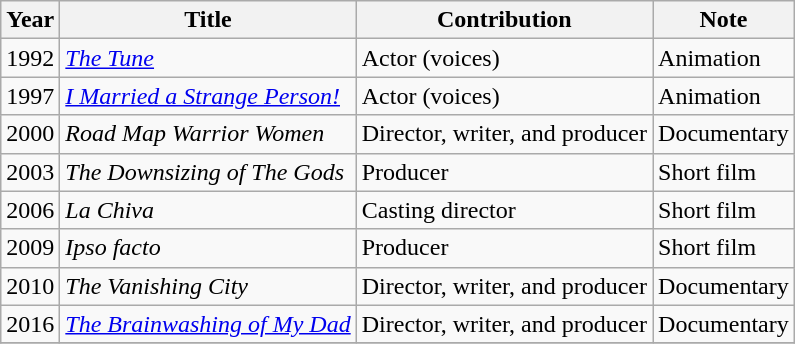<table class="wikitable sortable">
<tr>
<th>Year</th>
<th>Title</th>
<th>Contribution</th>
<th>Note</th>
</tr>
<tr>
<td>1992</td>
<td><em><a href='#'>The Tune</a></em></td>
<td>Actor (voices)</td>
<td>Animation</td>
</tr>
<tr>
<td>1997</td>
<td><em><a href='#'>I Married a Strange Person!</a></em></td>
<td>Actor (voices)</td>
<td>Animation</td>
</tr>
<tr>
<td>2000</td>
<td><em>Road Map Warrior Women</em></td>
<td>Director, writer, and producer</td>
<td>Documentary</td>
</tr>
<tr>
<td>2003</td>
<td><em>The Downsizing of The Gods</em></td>
<td>Producer</td>
<td>Short film</td>
</tr>
<tr>
<td>2006</td>
<td><em>La Chiva</em></td>
<td>Casting director</td>
<td>Short film</td>
</tr>
<tr>
<td>2009</td>
<td><em>Ipso facto</em></td>
<td>Producer</td>
<td>Short film</td>
</tr>
<tr>
<td>2010</td>
<td><em>The Vanishing City</em></td>
<td>Director, writer, and producer</td>
<td>Documentary</td>
</tr>
<tr>
<td>2016</td>
<td><em><a href='#'>The Brainwashing of My Dad</a></em></td>
<td>Director, writer, and producer</td>
<td>Documentary</td>
</tr>
<tr>
</tr>
</table>
